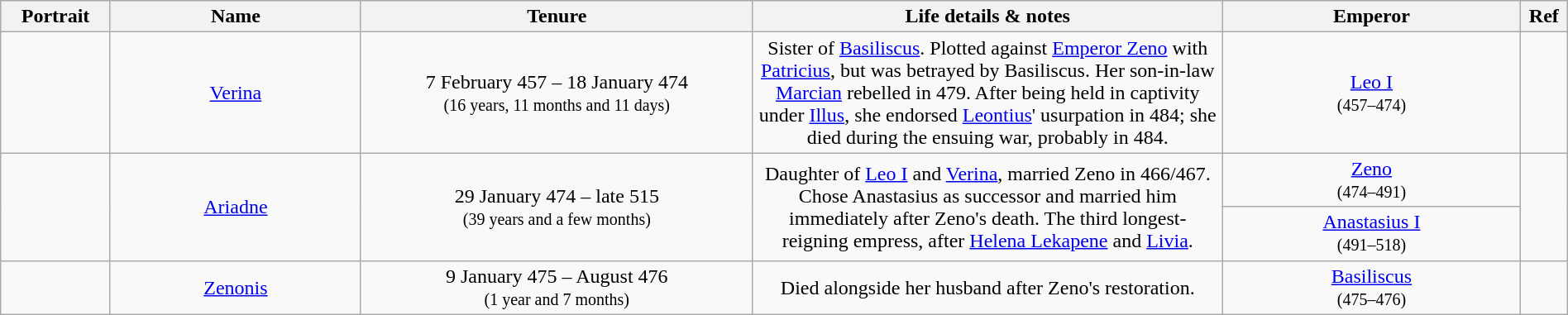<table class="wikitable" style="width:100%; text-align:center;">
<tr>
<th width="7%">Portrait</th>
<th width="16%">Name</th>
<th width="25%">Tenure</th>
<th width="30%">Life details & notes</th>
<th width="19%">Emperor</th>
<th width="3%">Ref</th>
</tr>
<tr>
<td></td>
<td><a href='#'>Verina</a></td>
<td>7 February 457 – 18 January 474<br><small>(16 years, 11 months and 11 days)</small></td>
<td>Sister of <a href='#'>Basiliscus</a>. Plotted against <a href='#'>Emperor Zeno</a> with <a href='#'>Patricius</a>, but was betrayed by Basiliscus. Her son-in-law <a href='#'>Marcian</a> rebelled in 479. After being held in captivity under <a href='#'>Illus</a>, she endorsed <a href='#'>Leontius</a>' usurpation in 484; she died during the ensuing war, probably in 484.</td>
<td><a href='#'>Leo I</a><br><small>(457–474)</small></td>
<td><br></td>
</tr>
<tr>
<td rowspan=2></td>
<td rowspan=2><a href='#'>Ariadne</a></td>
<td rowspan=2>29 January 474 – late 515<br><small>(39 years and a few months)</small></td>
<td rowspan=2>Daughter of <a href='#'>Leo I</a> and <a href='#'>Verina</a>, married Zeno in 466/467. Chose Anastasius as successor and married him immediately after Zeno's death. The third longest-reigning empress, after <a href='#'>Helena Lekapene</a> and <a href='#'>Livia</a>.</td>
<td><a href='#'>Zeno</a><br><small>(474–491)</small></td>
<td rowspan=2><br></td>
</tr>
<tr>
<td><a href='#'>Anastasius I</a><br><small>(491–518)</small></td>
</tr>
<tr>
<td></td>
<td><a href='#'>Zenonis</a></td>
<td>9 January 475 – August 476<br><small>(1 year and 7 months)</small></td>
<td>Died alongside her husband after Zeno's restoration.</td>
<td><a href='#'>Basiliscus</a><br><small>(475–476)</small></td>
<td></td>
</tr>
</table>
